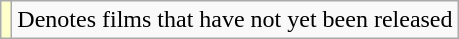<table class="wikitable">
<tr>
<td style="background:#ffc;"></td>
<td>Denotes films that have not yet been released</td>
</tr>
</table>
